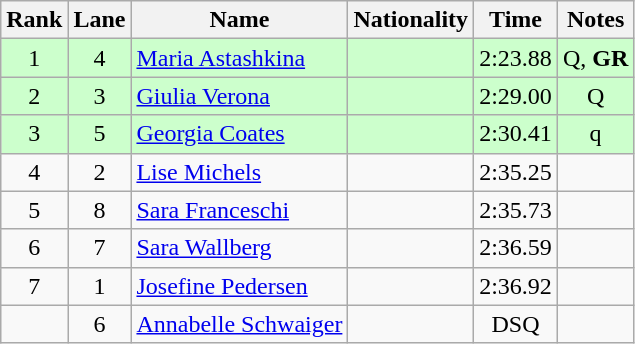<table class="wikitable sortable" style="text-align:center">
<tr>
<th>Rank</th>
<th>Lane</th>
<th>Name</th>
<th>Nationality</th>
<th>Time</th>
<th>Notes</th>
</tr>
<tr bgcolor=ccffcc>
<td>1</td>
<td>4</td>
<td align=left><a href='#'>Maria Astashkina</a></td>
<td align=left></td>
<td>2:23.88</td>
<td>Q, <strong>GR</strong></td>
</tr>
<tr bgcolor=ccffcc>
<td>2</td>
<td>3</td>
<td align=left><a href='#'>Giulia Verona</a></td>
<td align=left></td>
<td>2:29.00</td>
<td>Q</td>
</tr>
<tr bgcolor=ccffcc>
<td>3</td>
<td>5</td>
<td align=left><a href='#'>Georgia Coates</a></td>
<td align=left></td>
<td>2:30.41</td>
<td>q</td>
</tr>
<tr>
<td>4</td>
<td>2</td>
<td align=left><a href='#'>Lise Michels</a></td>
<td align=left></td>
<td>2:35.25</td>
<td></td>
</tr>
<tr>
<td>5</td>
<td>8</td>
<td align=left><a href='#'>Sara Franceschi</a></td>
<td align=left></td>
<td>2:35.73</td>
<td></td>
</tr>
<tr>
<td>6</td>
<td>7</td>
<td align=left><a href='#'>Sara Wallberg</a></td>
<td align=left></td>
<td>2:36.59</td>
<td></td>
</tr>
<tr>
<td>7</td>
<td>1</td>
<td align=left><a href='#'>Josefine Pedersen</a></td>
<td align=left></td>
<td>2:36.92</td>
<td></td>
</tr>
<tr>
<td></td>
<td>6</td>
<td align=left><a href='#'>Annabelle Schwaiger</a></td>
<td align=left></td>
<td>DSQ</td>
<td></td>
</tr>
</table>
